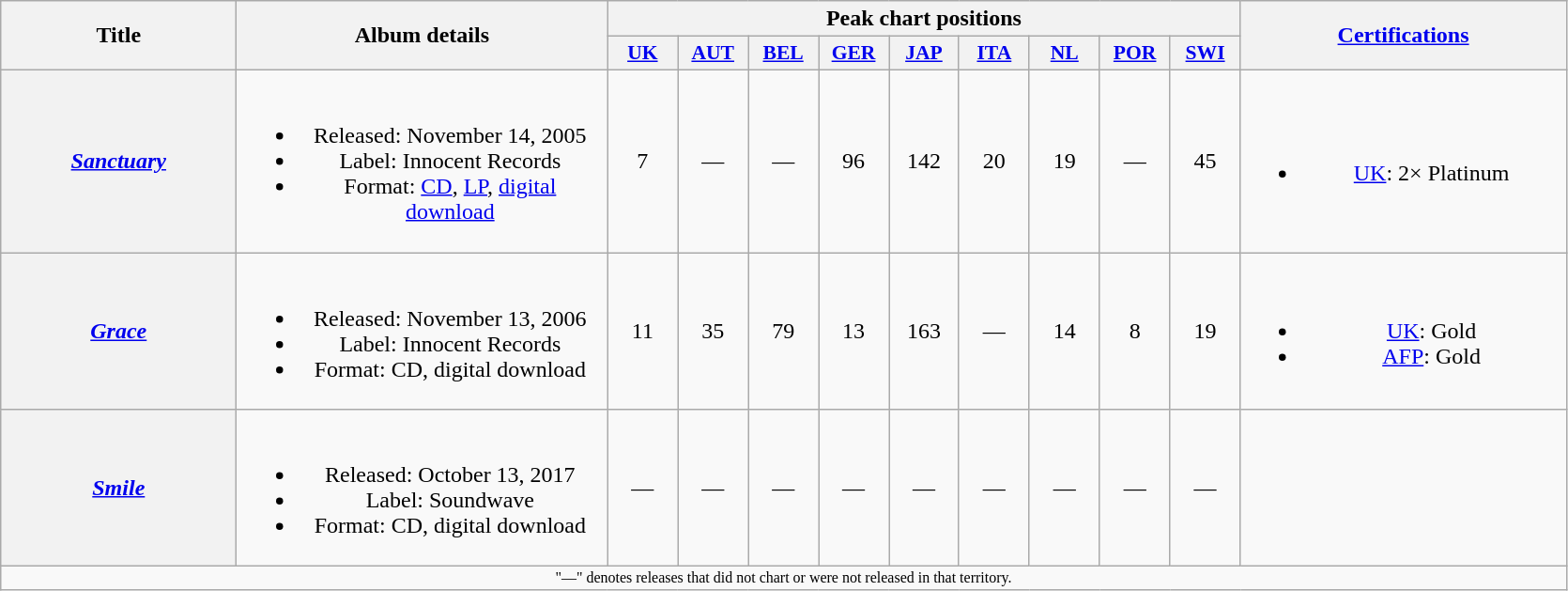<table class="wikitable plainrowheaders" style="text-align:center;" border="1">
<tr>
<th scope="col" rowspan="2" style="width:10em;">Title</th>
<th scope="col" rowspan="2" style="width:16em;">Album details</th>
<th scope="col" colspan="9">Peak chart positions</th>
<th scope="col" rowspan="2" style="width:14em;"><a href='#'>Certifications</a></th>
</tr>
<tr>
<th scope="col" style="width:3em;font-size:90%;"><a href='#'>UK</a><br></th>
<th scope="col" style="width:3em;font-size:90%;"><a href='#'>AUT</a><br></th>
<th scope="col" style="width:3em;font-size:90%;"><a href='#'>BEL</a><br></th>
<th scope="col" style="width:3em;font-size:90%;"><a href='#'>GER</a><br></th>
<th scope="col" style="width:3em;font-size:90%;"><a href='#'>JAP</a><br></th>
<th scope="col" style="width:3em;font-size:90%;"><a href='#'>ITA</a><br></th>
<th scope="col" style="width:3em;font-size:90%;"><a href='#'>NL</a><br></th>
<th scope="col" style="width:3em;font-size:90%;"><a href='#'>POR</a><br></th>
<th scope="col" style="width:3em;font-size:90%;"><a href='#'>SWI</a><br></th>
</tr>
<tr>
<th scope="row"><em><a href='#'>Sanctuary</a></em></th>
<td><br><ul><li>Released: November 14, 2005</li><li>Label: Innocent Records</li><li>Format: <a href='#'>CD</a>, <a href='#'>LP</a>, <a href='#'>digital download</a></li></ul></td>
<td>7</td>
<td>—</td>
<td>—</td>
<td>96</td>
<td>142</td>
<td>20</td>
<td>19</td>
<td>—</td>
<td>45</td>
<td><br><ul><li><a href='#'>UK</a>: 2× Platinum</li></ul></td>
</tr>
<tr>
<th scope="row"><em><a href='#'>Grace</a></em></th>
<td><br><ul><li>Released: November 13, 2006</li><li>Label: Innocent Records</li><li>Format: CD, digital download</li></ul></td>
<td>11</td>
<td>35</td>
<td>79</td>
<td>13</td>
<td>163</td>
<td>—</td>
<td>14</td>
<td>8</td>
<td>19</td>
<td><br><ul><li><a href='#'>UK</a>: Gold</li><li><a href='#'>AFP</a>: Gold</li></ul></td>
</tr>
<tr>
<th scope="row"><em><a href='#'>Smile</a></em></th>
<td><br><ul><li>Released: October 13, 2017</li><li>Label: Soundwave</li><li>Format: CD, digital download</li></ul></td>
<td>—</td>
<td>—</td>
<td>—</td>
<td>—</td>
<td>—</td>
<td>—</td>
<td>—</td>
<td>—</td>
<td>—</td>
<td></td>
</tr>
<tr>
<td align="center" colspan="15" style="font-size:8pt">"—" denotes releases that did not chart or were not released in that territory.</td>
</tr>
</table>
